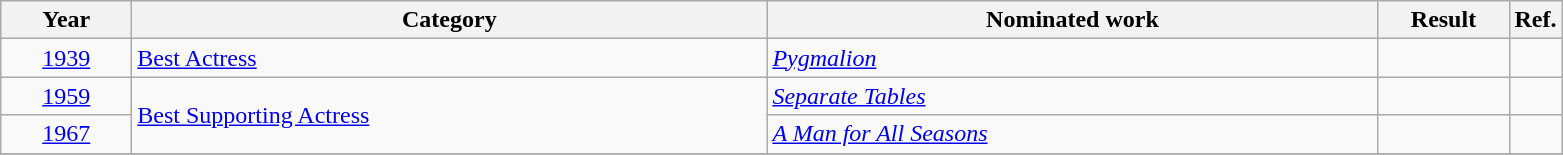<table class="wikitable">
<tr>
<th scope="col" style="width:5em;">Year</th>
<th scope="col" style="width:26em;">Category</th>
<th scope="col" style="width:25em;">Nominated work</th>
<th scope="col" style="width:5em;">Result</th>
<th>Ref.</th>
</tr>
<tr>
<td style="text-align:center;"><a href='#'>1939</a></td>
<td><a href='#'>Best Actress</a></td>
<td><em><a href='#'>Pygmalion</a></em></td>
<td></td>
<td></td>
</tr>
<tr>
<td style="text-align:center;"><a href='#'>1959</a></td>
<td rowspan="2"><a href='#'>Best Supporting Actress</a></td>
<td><em><a href='#'>Separate Tables</a></em></td>
<td></td>
<td></td>
</tr>
<tr>
<td style="text-align:center;"><a href='#'>1967</a></td>
<td><em><a href='#'>A Man for All Seasons</a></em></td>
<td></td>
<td></td>
</tr>
<tr>
</tr>
</table>
